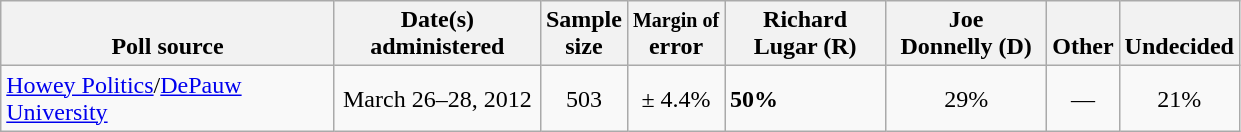<table class="wikitable">
<tr valign= bottom>
<th style="width:215px;">Poll source</th>
<th style="width:130px;">Date(s)<br>administered</th>
<th class=small>Sample<br>size</th>
<th class=small><small>Margin of</small><br>error</th>
<th style="width:100px;">Richard<br>Lugar (R)</th>
<th style="width:100px;">Joe<br>Donnelly (D)</th>
<th>Other</th>
<th>Undecided</th>
</tr>
<tr>
<td><a href='#'>Howey Politics</a>/<a href='#'>DePauw University</a></td>
<td align=center>March 26–28, 2012</td>
<td align=center>503</td>
<td align=center>± 4.4%</td>
<td><strong>50%</strong></td>
<td align=center>29%</td>
<td align=center>—</td>
<td align=center>21%</td>
</tr>
</table>
